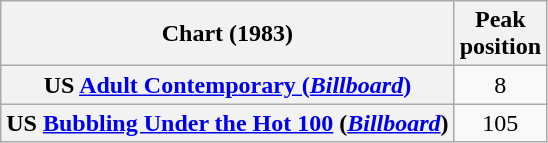<table class="wikitable sortable plainrowheaders" style="text-align:center">
<tr>
<th scope="col">Chart (1983)</th>
<th scope="col">Peak<br>position</th>
</tr>
<tr>
<th scope="row">US <a href='#'>Adult Contemporary (<em>Billboard</em>)</a></th>
<td>8</td>
</tr>
<tr>
<th scope="row">US <a href='#'>Bubbling Under the Hot 100</a> (<em><a href='#'>Billboard</a></em>)</th>
<td>105</td>
</tr>
</table>
